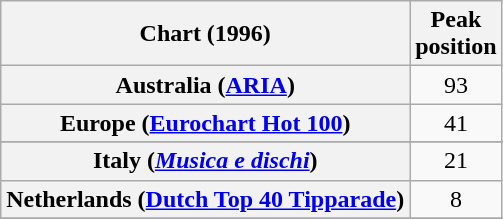<table class="wikitable sortable plainrowheaders" style="text-align:center">
<tr>
<th>Chart (1996)</th>
<th>Peak<br>position</th>
</tr>
<tr>
<th scope="row">Australia (<a href='#'>ARIA</a>)</th>
<td>93</td>
</tr>
<tr>
<th scope="row">Europe (<a href='#'>Eurochart Hot 100</a>)</th>
<td>41</td>
</tr>
<tr>
</tr>
<tr>
<th scope="row">Italy (<em><a href='#'>Musica e dischi</a></em>)</th>
<td>21</td>
</tr>
<tr>
<th scope="row">Netherlands (<a href='#'>Dutch Top 40 Tipparade</a>)</th>
<td>8</td>
</tr>
<tr>
</tr>
<tr>
</tr>
<tr>
</tr>
<tr>
</tr>
<tr>
</tr>
<tr>
</tr>
<tr>
</tr>
<tr>
</tr>
<tr>
</tr>
<tr>
</tr>
</table>
